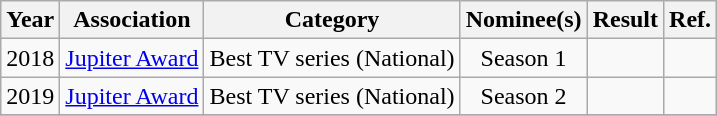<table class="wikitable sortable">
<tr>
<th>Year</th>
<th>Association</th>
<th>Category</th>
<th>Nominee(s)</th>
<th>Result</th>
<th class="unsortable">Ref.</th>
</tr>
<tr>
<td>2018</td>
<td><a href='#'>Jupiter Award</a></td>
<td>Best TV series (National)</td>
<td align="center">Season 1</td>
<td></td>
<td></td>
</tr>
<tr>
<td>2019</td>
<td><a href='#'>Jupiter Award</a></td>
<td>Best TV series (National)</td>
<td align="center">Season 2</td>
<td></td>
<td></td>
</tr>
<tr>
</tr>
</table>
